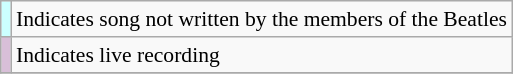<table class="wikitable" style="font-size:90%;">
<tr>
<th scope="row" style="background-color:#CCFFFF"></th>
<td>Indicates song not written by the members of the Beatles</td>
</tr>
<tr>
<th scope="row" style="background-color:#D8BFD8"></th>
<td>Indicates live recording</td>
</tr>
<tr>
</tr>
</table>
